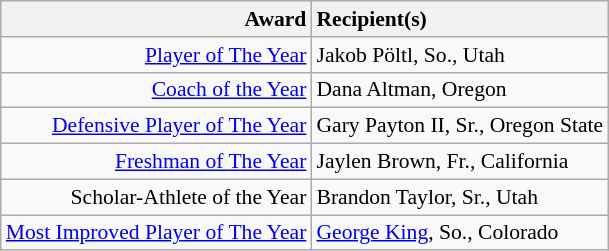<table class="wikitable" style="white-space:nowrap; font-size:90%;">
<tr>
<th style="text-align:right;">Award</th>
<th style="text-align:left;">Recipient(s)</th>
</tr>
<tr>
<td style="text-align:right;"><a href='#'>Player of The Year</a></td>
<td style="text-align:left;">Jakob Pöltl, So., Utah</td>
</tr>
<tr>
<td style="text-align:right;"><a href='#'>Coach of the Year</a></td>
<td style="text-align:left;">Dana Altman, Oregon</td>
</tr>
<tr>
<td style="text-align:right;"><a href='#'>Defensive Player of The Year</a></td>
<td style="text-align:left;">Gary Payton II, Sr., Oregon State</td>
</tr>
<tr>
<td style="text-align:right;"><a href='#'>Freshman of The Year</a></td>
<td style="text-align:left;">Jaylen Brown, Fr., California</td>
</tr>
<tr>
<td style="text-align:right;">Scholar-Athlete of the Year</td>
<td style="text-align:left;">Brandon Taylor, Sr., Utah</td>
</tr>
<tr>
<td style="text-align:right;"><a href='#'>Most Improved Player of The Year</a></td>
<td style="text-align:left;"><a href='#'>George King</a>, So., Colorado</td>
</tr>
</table>
